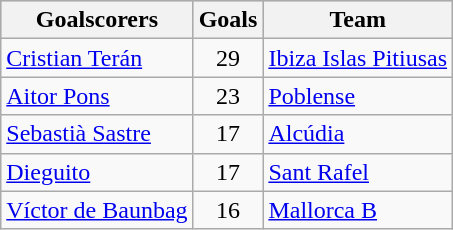<table class="wikitable sortable" class="wikitable">
<tr style="background:#ccc; text-align:center;">
<th>Goalscorers</th>
<th>Goals</th>
<th>Team</th>
</tr>
<tr>
<td> <a href='#'>Cristian Terán</a></td>
<td style="text-align:center;">29</td>
<td><a href='#'>Ibiza Islas Pitiusas</a></td>
</tr>
<tr>
<td> <a href='#'>Aitor Pons</a></td>
<td style="text-align:center;">23</td>
<td><a href='#'>Poblense</a></td>
</tr>
<tr>
<td> <a href='#'>Sebastià Sastre</a></td>
<td style="text-align:center;">17</td>
<td><a href='#'>Alcúdia</a></td>
</tr>
<tr>
<td> <a href='#'>Dieguito</a></td>
<td style="text-align:center;">17</td>
<td><a href='#'>Sant Rafel</a></td>
</tr>
<tr>
<td> <a href='#'>Víctor de Baunbag</a></td>
<td style="text-align:center;">16</td>
<td><a href='#'>Mallorca B</a></td>
</tr>
</table>
